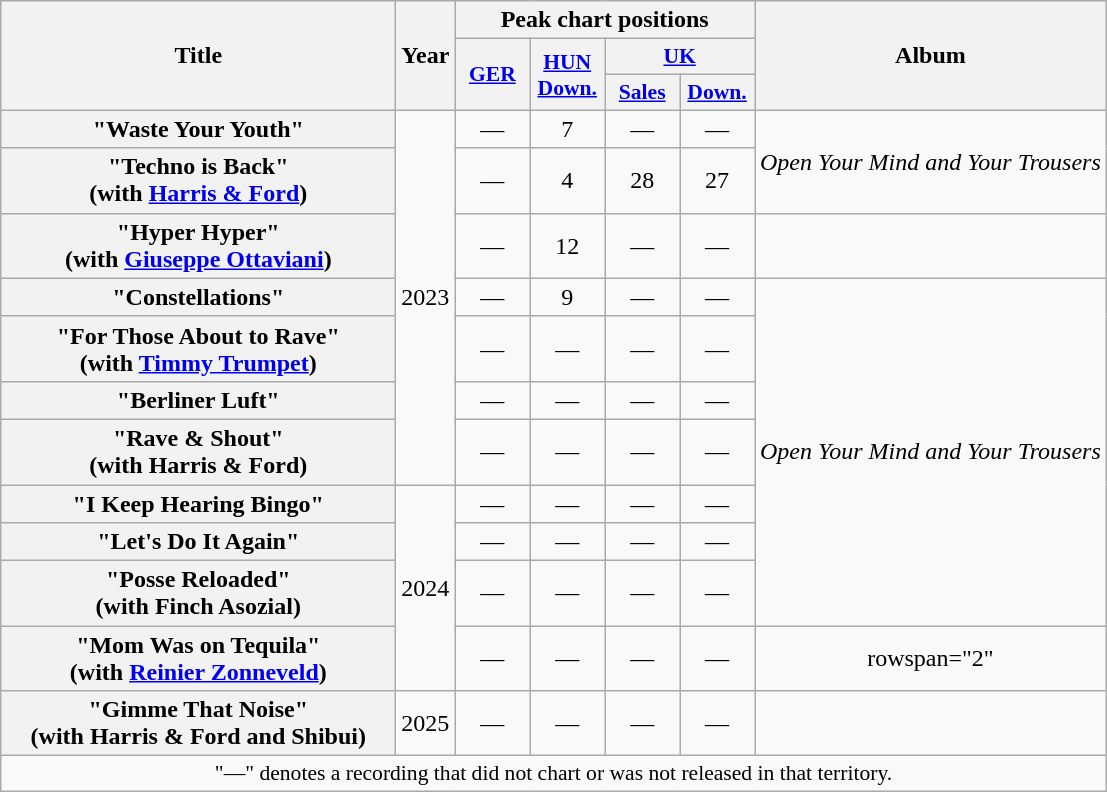<table class="wikitable plainrowheaders" style="text-align:center;">
<tr>
<th rowspan="3" scope="col" style="width:16em;">Title</th>
<th rowspan="3" scope="col">Year</th>
<th colspan="4" scope="col">Peak chart positions</th>
<th rowspan="3" scope="col">Album</th>
</tr>
<tr>
<th rowspan="2" style="width:3em;font-size:90%"><a href='#'>GER</a><br></th>
<th rowspan="2" style="width:3em;font-size:90%"><a href='#'>HUN Down.</a><br></th>
<th colspan="2" style="width:3em;font-size:90%"><a href='#'>UK</a></th>
</tr>
<tr>
<th style="width:3em;font-size:90%"><a href='#'>Sales</a>  </th>
<th style="width:3em;font-size:90%"><a href='#'>Down.</a></th>
</tr>
<tr>
<th scope="row">"Waste Your Youth"</th>
<td rowspan="7">2023</td>
<td>—</td>
<td>7</td>
<td>—</td>
<td>—</td>
<td rowspan="2"><em>Open Your Mind and Your Trousers</em></td>
</tr>
<tr>
<th scope="row">"Techno is Back"<br><span>(with <a href='#'>Harris & Ford</a>)</span></th>
<td>—</td>
<td>4</td>
<td>28</td>
<td>27</td>
</tr>
<tr>
<th scope="row">"Hyper Hyper"<br><span>(with <a href='#'>Giuseppe Ottaviani</a>)</span></th>
<td>—</td>
<td>12</td>
<td>—</td>
<td —>—</td>
</tr>
<tr>
<th scope="row">"Constellations"</th>
<td>—</td>
<td>9</td>
<td>—</td>
<td>—</td>
<td rowspan="7"><em>Open Your Mind and Your Trousers</em></td>
</tr>
<tr>
<th scope="row">"For Those About to Rave"<br><span>(with <a href='#'>Timmy Trumpet</a>)</span></th>
<td>—</td>
<td>—</td>
<td>—</td>
<td>—</td>
</tr>
<tr>
<th scope="row">"Berliner Luft"</th>
<td>—</td>
<td>—</td>
<td>—</td>
<td>—</td>
</tr>
<tr>
<th scope="row">"Rave & Shout"<br><span>(with Harris & Ford)</span></th>
<td>—</td>
<td>—</td>
<td>—</td>
<td>—</td>
</tr>
<tr>
<th scope="row">"I Keep Hearing Bingo"</th>
<td rowspan="4">2024</td>
<td>—</td>
<td>—</td>
<td>—</td>
<td>—</td>
</tr>
<tr>
<th scope="row">"Let's Do It Again"</th>
<td>—</td>
<td>—</td>
<td>—</td>
<td>—</td>
</tr>
<tr>
<th scope="row">"Posse Reloaded"<br><span>(with Finch Asozial)</span></th>
<td>—</td>
<td>—</td>
<td>—</td>
<td>—</td>
</tr>
<tr>
<th scope="row">"Mom Was on Tequila"<br><span>(with <a href='#'>Reinier Zonneveld</a>)</span></th>
<td>—</td>
<td>—</td>
<td>—</td>
<td>—</td>
<td>rowspan="2" </td>
</tr>
<tr>
<th scope="row">"Gimme That Noise"<br><span>(with Harris & Ford and Shibui)</span></th>
<td>2025</td>
<td>—</td>
<td>—</td>
<td>—</td>
<td>—</td>
</tr>
<tr>
<td colspan="10" style="font-size:90%">"—" denotes a recording that did not chart or was not released in that territory.</td>
</tr>
</table>
